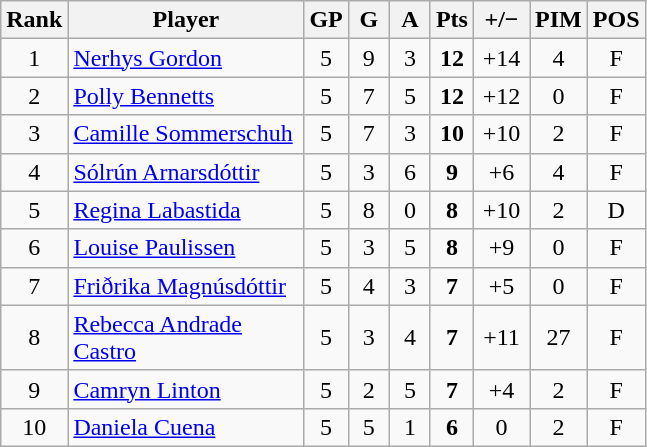<table class="wikitable sortable" style="text-align:center;">
<tr>
<th width=30>Rank</th>
<th width=150>Player</th>
<th width=20>GP</th>
<th width=20>G</th>
<th width=20>A</th>
<th width=20>Pts</th>
<th width=30>+/−</th>
<th width=30>PIM</th>
<th width=30>POS</th>
</tr>
<tr>
<td>1</td>
<td align=left> <a href='#'>Nerhys Gordon</a></td>
<td>5</td>
<td>9</td>
<td>3</td>
<td><strong>12</strong></td>
<td>+14</td>
<td>4</td>
<td>F</td>
</tr>
<tr>
<td>2</td>
<td align=left> <a href='#'>Polly Bennetts</a></td>
<td>5</td>
<td>7</td>
<td>5</td>
<td><strong>12</strong></td>
<td>+12</td>
<td>0</td>
<td>F</td>
</tr>
<tr>
<td>3</td>
<td align=left> <a href='#'>Camille Sommerschuh</a></td>
<td>5</td>
<td>7</td>
<td>3</td>
<td><strong>10</strong></td>
<td>+10</td>
<td>2</td>
<td>F</td>
</tr>
<tr>
<td>4</td>
<td align=left> <a href='#'>Sólrún Arnarsdóttir</a></td>
<td>5</td>
<td>3</td>
<td>6</td>
<td><strong>9</strong></td>
<td>+6</td>
<td>4</td>
<td>F</td>
</tr>
<tr>
<td>5</td>
<td align=left> <a href='#'>Regina Labastida</a></td>
<td>5</td>
<td>8</td>
<td>0</td>
<td><strong>8</strong></td>
<td>+10</td>
<td>2</td>
<td>D</td>
</tr>
<tr>
<td>6</td>
<td align=left> <a href='#'>Louise Paulissen</a></td>
<td>5</td>
<td>3</td>
<td>5</td>
<td><strong>8</strong></td>
<td>+9</td>
<td>0</td>
<td>F</td>
</tr>
<tr>
<td>7</td>
<td align=left> <a href='#'>Friðrika Magnúsdóttir</a></td>
<td>5</td>
<td>4</td>
<td>3</td>
<td><strong>7</strong></td>
<td>+5</td>
<td>0</td>
<td>F</td>
</tr>
<tr>
<td>8</td>
<td align=left> <a href='#'>Rebecca Andrade Castro</a></td>
<td>5</td>
<td>3</td>
<td>4</td>
<td><strong>7</strong></td>
<td>+11</td>
<td>27</td>
<td>F</td>
</tr>
<tr>
<td>9</td>
<td align=left> <a href='#'>Camryn Linton</a></td>
<td>5</td>
<td>2</td>
<td>5</td>
<td><strong>7</strong></td>
<td>+4</td>
<td>2</td>
<td>F</td>
</tr>
<tr>
<td>10</td>
<td align=left> <a href='#'>Daniela Cuena</a></td>
<td>5</td>
<td>5</td>
<td>1</td>
<td><strong>6</strong></td>
<td>0</td>
<td>2</td>
<td>F</td>
</tr>
</table>
